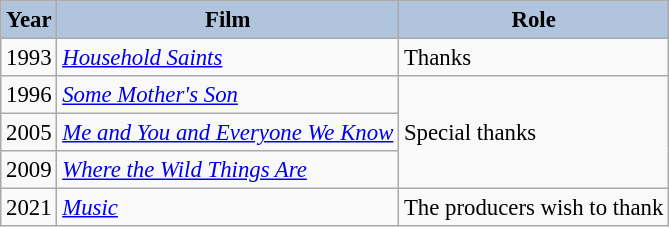<table class="wikitable" style="font-size:95%;">
<tr>
<th style="background:#B0C4DE;">Year</th>
<th style="background:#B0C4DE;">Film</th>
<th style="background:#B0C4DE;">Role</th>
</tr>
<tr>
<td>1993</td>
<td><em><a href='#'>Household Saints</a></em></td>
<td>Thanks</td>
</tr>
<tr>
<td>1996</td>
<td><em><a href='#'>Some Mother's Son</a></em></td>
<td rowspan=3>Special thanks</td>
</tr>
<tr>
<td>2005</td>
<td><em><a href='#'>Me and You and Everyone We Know</a></em></td>
</tr>
<tr>
<td>2009</td>
<td><em><a href='#'>Where the Wild Things Are</a></em></td>
</tr>
<tr>
<td>2021</td>
<td><em><a href='#'>Music</a></em></td>
<td>The producers wish to thank</td>
</tr>
</table>
